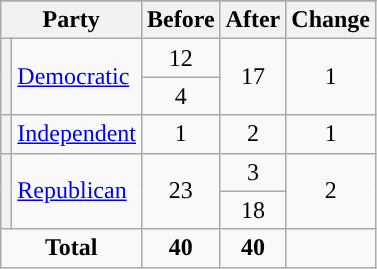<table class="wikitable" style="text-align:center;">
<tr>
</tr>
<tr>
<th colspan=2>Party</th>
<th>Before</th>
<th>After</th>
<th>Change</th>
</tr>
<tr>
<th rowspan=2 style="background-color:"></th>
<td rowspan=2 style="text-align:left;"><a href='#'>Democratic</a></td>
<td>12</td>
<td rowspan=2 >17</td>
<td rowspan=2> 1</td>
</tr>
<tr>
<td>4</td>
</tr>
<tr>
<th style="background-color:"></th>
<td style="text-align:left;"><a href='#'>Independent</a></td>
<td>1</td>
<td>2</td>
<td> 1</td>
</tr>
<tr>
<th rowspan=2 style="background-color:"></th>
<td rowspan=2 style="text-align:left;"><a href='#'>Republican</a></td>
<td rowspan=2 >23</td>
<td>3</td>
<td rowspan=2> 2</td>
</tr>
<tr>
<td>18</td>
</tr>
<tr>
<td colspan="2"><strong>Total</strong></td>
<td><strong>40</strong></td>
<td><strong>40</strong></td>
<td></td>
</tr>
</table>
